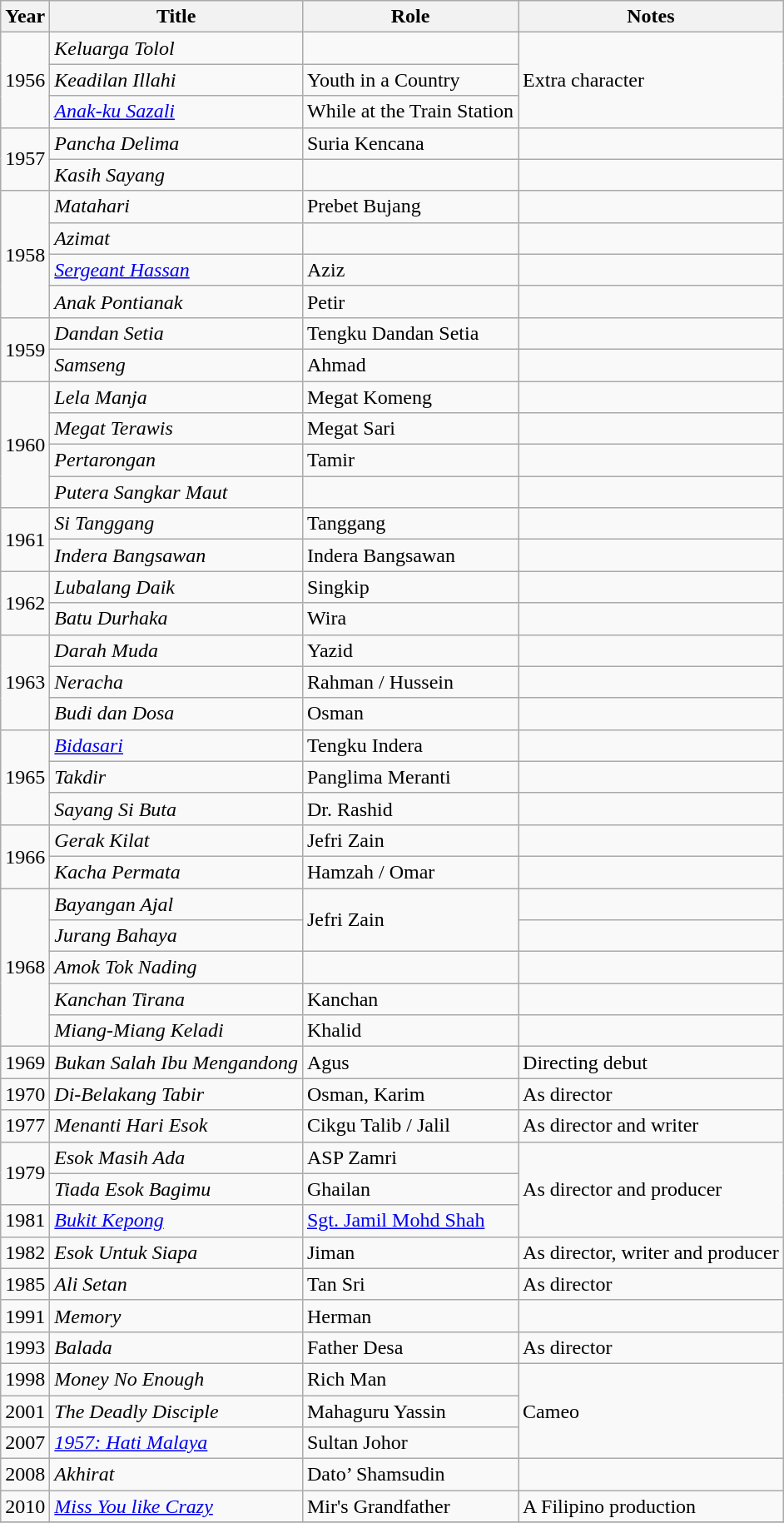<table class="wikitable">
<tr>
<th>Year</th>
<th>Title</th>
<th>Role</th>
<th>Notes</th>
</tr>
<tr>
<td rowspan="3">1956</td>
<td><em>Keluarga Tolol</em></td>
<td></td>
<td rowspan="3">Extra character</td>
</tr>
<tr>
<td><em>Keadilan Illahi</em></td>
<td>Youth in a Country</td>
</tr>
<tr>
<td><em><a href='#'>Anak-ku Sazali</a></em></td>
<td>While at the Train Station</td>
</tr>
<tr>
<td rowspan="2">1957</td>
<td><em>Pancha Delima</em></td>
<td>Suria Kencana</td>
<td></td>
</tr>
<tr>
<td><em>Kasih Sayang</em></td>
<td></td>
<td></td>
</tr>
<tr>
<td rowspan="4">1958</td>
<td><em>Matahari</em></td>
<td>Prebet Bujang</td>
<td></td>
</tr>
<tr>
<td><em>Azimat</em></td>
<td></td>
<td></td>
</tr>
<tr>
<td><em><a href='#'>Sergeant Hassan</a></em></td>
<td>Aziz</td>
<td></td>
</tr>
<tr>
<td><em>Anak Pontianak</em></td>
<td>Petir</td>
<td></td>
</tr>
<tr>
<td rowspan="2">1959</td>
<td><em>Dandan Setia</em></td>
<td>Tengku Dandan Setia</td>
<td></td>
</tr>
<tr>
<td><em>Samseng</em></td>
<td>Ahmad</td>
<td></td>
</tr>
<tr>
<td rowspan="4">1960</td>
<td><em>Lela Manja</em></td>
<td>Megat Komeng</td>
<td></td>
</tr>
<tr>
<td><em>Megat Terawis</em></td>
<td>Megat Sari</td>
<td></td>
</tr>
<tr>
<td><em>Pertarongan</em></td>
<td>Tamir</td>
<td></td>
</tr>
<tr>
<td><em>Putera Sangkar Maut</em></td>
<td></td>
<td></td>
</tr>
<tr>
<td rowspan="2">1961</td>
<td><em>Si Tanggang</em></td>
<td>Tanggang</td>
<td></td>
</tr>
<tr>
<td><em>Indera Bangsawan</em></td>
<td>Indera Bangsawan</td>
<td></td>
</tr>
<tr>
<td rowspan="2">1962</td>
<td><em>Lubalang Daik</em></td>
<td>Singkip</td>
<td></td>
</tr>
<tr>
<td><em>Batu Durhaka</em></td>
<td>Wira</td>
<td></td>
</tr>
<tr>
<td rowspan="3">1963</td>
<td><em>Darah Muda</em></td>
<td>Yazid</td>
<td></td>
</tr>
<tr>
<td><em>Neracha</em></td>
<td>Rahman / Hussein</td>
<td></td>
</tr>
<tr>
<td><em>Budi dan Dosa</em></td>
<td>Osman</td>
<td></td>
</tr>
<tr>
<td rowspan="3">1965</td>
<td><em><a href='#'>Bidasari</a></em></td>
<td>Tengku Indera</td>
<td></td>
</tr>
<tr>
<td><em>Takdir</em></td>
<td>Panglima Meranti</td>
<td></td>
</tr>
<tr>
<td><em>Sayang Si Buta</em></td>
<td>Dr. Rashid</td>
<td></td>
</tr>
<tr>
<td rowspan="2">1966</td>
<td><em>Gerak Kilat</em></td>
<td>Jefri Zain</td>
<td></td>
</tr>
<tr>
<td><em>Kacha Permata</em></td>
<td>Hamzah / Omar</td>
<td></td>
</tr>
<tr>
<td rowspan="5">1968</td>
<td><em>Bayangan Ajal</em></td>
<td rowspan="2">Jefri Zain</td>
<td></td>
</tr>
<tr>
<td><em>Jurang Bahaya</em></td>
<td></td>
</tr>
<tr>
<td><em>Amok Tok Nading</em></td>
<td></td>
<td></td>
</tr>
<tr>
<td><em>Kanchan Tirana</em></td>
<td>Kanchan</td>
<td></td>
</tr>
<tr>
<td><em>Miang-Miang Keladi</em></td>
<td>Khalid</td>
<td></td>
</tr>
<tr>
<td>1969</td>
<td><em>Bukan Salah Ibu Mengandong</em></td>
<td>Agus</td>
<td>Directing debut</td>
</tr>
<tr>
<td>1970</td>
<td><em>Di-Belakang Tabir</em></td>
<td>Osman, Karim</td>
<td>As director</td>
</tr>
<tr>
<td>1977</td>
<td><em>Menanti Hari Esok</em></td>
<td>Cikgu Talib / Jalil</td>
<td>As director and writer</td>
</tr>
<tr>
<td rowspan="2">1979</td>
<td><em>Esok Masih Ada</em></td>
<td>ASP Zamri</td>
<td rowspan="3">As director and producer</td>
</tr>
<tr>
<td><em>Tiada Esok Bagimu</em></td>
<td>Ghailan</td>
</tr>
<tr>
<td>1981</td>
<td><em><a href='#'>Bukit Kepong</a></em></td>
<td><a href='#'>Sgt. Jamil Mohd Shah</a></td>
</tr>
<tr>
<td>1982</td>
<td><em>Esok Untuk Siapa</em></td>
<td>Jiman</td>
<td>As director, writer and producer</td>
</tr>
<tr>
<td>1985</td>
<td><em>Ali Setan</em></td>
<td>Tan Sri</td>
<td>As director</td>
</tr>
<tr>
<td>1991</td>
<td><em>Memory</em></td>
<td>Herman</td>
<td></td>
</tr>
<tr>
<td>1993</td>
<td><em>Balada</em></td>
<td>Father Desa</td>
<td>As director</td>
</tr>
<tr>
<td>1998</td>
<td><em>Money No Enough</em></td>
<td>Rich Man</td>
<td rowspan="3">Cameo</td>
</tr>
<tr>
<td>2001</td>
<td><em>The Deadly Disciple</em></td>
<td>Mahaguru Yassin</td>
</tr>
<tr>
<td>2007</td>
<td><em><a href='#'>1957: Hati Malaya</a></em></td>
<td>Sultan Johor</td>
</tr>
<tr>
<td>2008</td>
<td><em>Akhirat</em></td>
<td>Dato’ Shamsudin</td>
<td></td>
</tr>
<tr>
<td>2010</td>
<td><em><a href='#'>Miss You like Crazy</a></em></td>
<td>Mir's Grandfather</td>
<td>A Filipino production</td>
</tr>
<tr>
</tr>
</table>
